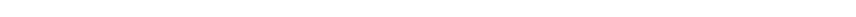<table style="width:88%; text-align:center;">
<tr style="color:white;">
<td style="background:"><strong>45</strong></td>
<td style="background:"><strong>19</strong></td>
</tr>
</table>
